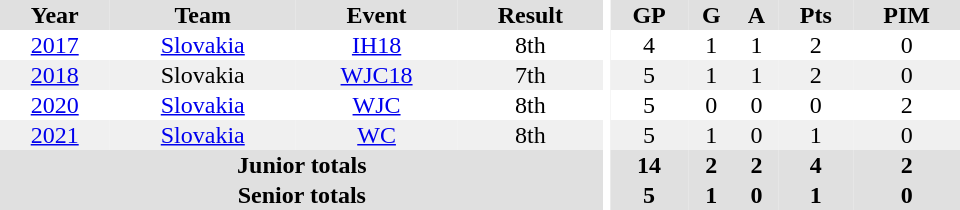<table border="0" cellpadding="1" cellspacing="0" ID="Table3" style="text-align:center; width:40em">
<tr ALIGN="center" bgcolor="#e0e0e0">
<th>Year</th>
<th>Team</th>
<th>Event</th>
<th>Result</th>
<th rowspan="99" bgcolor="#ffffff"></th>
<th>GP</th>
<th>G</th>
<th>A</th>
<th>Pts</th>
<th>PIM</th>
</tr>
<tr>
<td><a href='#'>2017</a></td>
<td><a href='#'>Slovakia</a></td>
<td><a href='#'>IH18</a></td>
<td>8th</td>
<td>4</td>
<td>1</td>
<td>1</td>
<td>2</td>
<td>0</td>
</tr>
<tr bgcolor="#f0f0f0">
<td><a href='#'>2018</a></td>
<td>Slovakia</td>
<td><a href='#'>WJC18</a></td>
<td>7th</td>
<td>5</td>
<td>1</td>
<td>1</td>
<td>2</td>
<td>0</td>
</tr>
<tr>
<td><a href='#'>2020</a></td>
<td><a href='#'>Slovakia</a></td>
<td><a href='#'>WJC</a></td>
<td>8th</td>
<td>5</td>
<td>0</td>
<td>0</td>
<td>0</td>
<td>2</td>
</tr>
<tr bgcolor="#f0f0f0">
<td><a href='#'>2021</a></td>
<td><a href='#'>Slovakia</a></td>
<td><a href='#'>WC</a></td>
<td>8th</td>
<td>5</td>
<td>1</td>
<td>0</td>
<td>1</td>
<td>0</td>
</tr>
<tr bgcolor="#e0e0e0">
<th colspan="4">Junior totals</th>
<th>14</th>
<th>2</th>
<th>2</th>
<th>4</th>
<th>2</th>
</tr>
<tr bgcolor="#e0e0e0">
<th colspan="4">Senior totals</th>
<th>5</th>
<th>1</th>
<th>0</th>
<th>1</th>
<th>0</th>
</tr>
</table>
